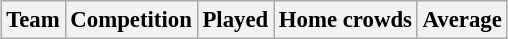<table class="wikitable sortable" style="font-size:95%; margin: 1em auto 1em auto;">
<tr>
<th>Team</th>
<th>Competition</th>
<th>Played</th>
<th>Home crowds</th>
<th>Average<br>













































</th>
</tr>
</table>
